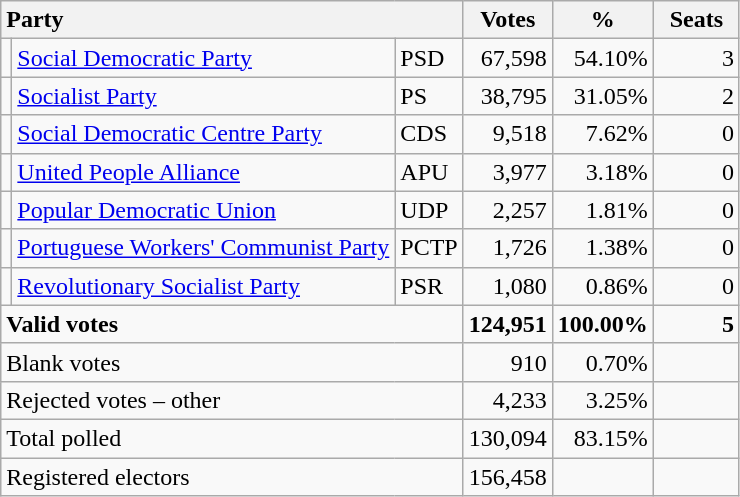<table class="wikitable" border="1" style="text-align:right;">
<tr>
<th style="text-align:left;" colspan=3>Party</th>
<th align=center width="50">Votes</th>
<th align=center width="50">%</th>
<th align=center width="50">Seats</th>
</tr>
<tr>
<td></td>
<td align=left><a href='#'>Social Democratic Party</a></td>
<td align=left>PSD</td>
<td>67,598</td>
<td>54.10%</td>
<td>3</td>
</tr>
<tr>
<td></td>
<td align=left><a href='#'>Socialist Party</a></td>
<td align=left>PS</td>
<td>38,795</td>
<td>31.05%</td>
<td>2</td>
</tr>
<tr>
<td></td>
<td align=left style="white-space: nowrap;"><a href='#'>Social Democratic Centre Party</a></td>
<td align=left>CDS</td>
<td>9,518</td>
<td>7.62%</td>
<td>0</td>
</tr>
<tr>
<td></td>
<td align=left><a href='#'>United People Alliance</a></td>
<td align=left>APU</td>
<td>3,977</td>
<td>3.18%</td>
<td>0</td>
</tr>
<tr>
<td></td>
<td align=left><a href='#'>Popular Democratic Union</a></td>
<td align=left>UDP</td>
<td>2,257</td>
<td>1.81%</td>
<td>0</td>
</tr>
<tr>
<td></td>
<td align=left><a href='#'>Portuguese Workers' Communist Party</a></td>
<td align=left>PCTP</td>
<td>1,726</td>
<td>1.38%</td>
<td>0</td>
</tr>
<tr>
<td></td>
<td align=left><a href='#'>Revolutionary Socialist Party</a></td>
<td align=left>PSR</td>
<td>1,080</td>
<td>0.86%</td>
<td>0</td>
</tr>
<tr style="font-weight:bold">
<td align=left colspan=3>Valid votes</td>
<td>124,951</td>
<td>100.00%</td>
<td>5</td>
</tr>
<tr>
<td align=left colspan=3>Blank votes</td>
<td>910</td>
<td>0.70%</td>
<td></td>
</tr>
<tr>
<td align=left colspan=3>Rejected votes – other</td>
<td>4,233</td>
<td>3.25%</td>
<td></td>
</tr>
<tr>
<td align=left colspan=3>Total polled</td>
<td>130,094</td>
<td>83.15%</td>
<td></td>
</tr>
<tr>
<td align=left colspan=3>Registered electors</td>
<td>156,458</td>
<td></td>
<td></td>
</tr>
</table>
